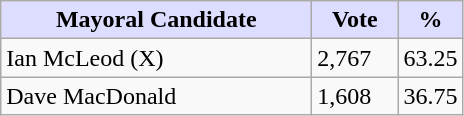<table class="wikitable">
<tr>
<th style="background:#ddf; width:200px;">Mayoral Candidate </th>
<th style="background:#ddf; width:50px;">Vote</th>
<th style="background:#ddf; width:30px;">%</th>
</tr>
<tr>
<td>Ian McLeod (X)</td>
<td>2,767</td>
<td>63.25</td>
</tr>
<tr>
<td>Dave MacDonald</td>
<td>1,608</td>
<td>36.75</td>
</tr>
</table>
